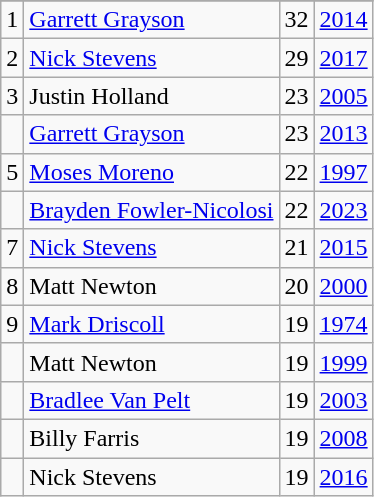<table class="wikitable">
<tr>
</tr>
<tr>
<td>1</td>
<td><a href='#'>Garrett Grayson</a></td>
<td>32</td>
<td><a href='#'>2014</a></td>
</tr>
<tr>
<td>2</td>
<td><a href='#'>Nick Stevens</a></td>
<td>29</td>
<td><a href='#'>2017</a></td>
</tr>
<tr>
<td>3</td>
<td>Justin Holland</td>
<td>23</td>
<td><a href='#'>2005</a></td>
</tr>
<tr>
<td></td>
<td><a href='#'>Garrett Grayson</a></td>
<td>23</td>
<td><a href='#'>2013</a></td>
</tr>
<tr>
<td>5</td>
<td><a href='#'>Moses Moreno</a></td>
<td>22</td>
<td><a href='#'>1997</a></td>
</tr>
<tr>
<td></td>
<td><a href='#'>Brayden Fowler-Nicolosi</a></td>
<td>22</td>
<td><a href='#'>2023</a></td>
</tr>
<tr>
<td>7</td>
<td><a href='#'>Nick Stevens</a></td>
<td>21</td>
<td><a href='#'>2015</a></td>
</tr>
<tr>
<td>8</td>
<td>Matt Newton</td>
<td>20</td>
<td><a href='#'>2000</a></td>
</tr>
<tr>
<td>9</td>
<td><a href='#'>Mark Driscoll</a></td>
<td>19</td>
<td><a href='#'>1974</a></td>
</tr>
<tr>
<td></td>
<td>Matt Newton</td>
<td>19</td>
<td><a href='#'>1999</a></td>
</tr>
<tr>
<td></td>
<td><a href='#'>Bradlee Van Pelt</a></td>
<td>19</td>
<td><a href='#'>2003</a></td>
</tr>
<tr>
<td></td>
<td>Billy Farris</td>
<td>19</td>
<td><a href='#'>2008</a></td>
</tr>
<tr>
<td></td>
<td>Nick Stevens</td>
<td>19</td>
<td><a href='#'>2016</a></td>
</tr>
</table>
